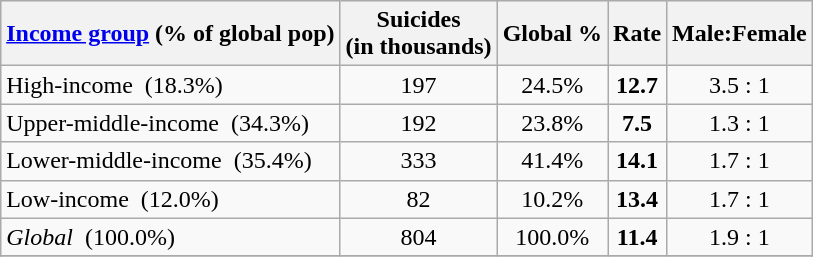<table class="wikitable sortable" style="float:right; margin-left:1em; margin-right:0; white-space: nowrap;">
<tr style="background:#ececec;">
<th class="unsortable"><a href='#'>Income group</a> (% of global pop)</th>
<th>Suicides<br>(in thousands)</th>
<th>Global %</th>
<th>Rate</th>
<th>Male:Female</th>
</tr>
<tr>
<td>High-income  (18.3%)</td>
<td style="text-align:center;">197</td>
<td style="text-align:center;">24.5%</td>
<td style="text-align:center;"><strong>12.7</strong></td>
<td style="text-align:center;">3.5 : 1</td>
</tr>
<tr>
<td>Upper-middle-income  (34.3%)</td>
<td style="text-align:center;">192</td>
<td style="text-align:center;">23.8%</td>
<td style="text-align:center;"><strong>7.5</strong></td>
<td style="text-align:center;">1.3 : 1</td>
</tr>
<tr>
<td>Lower-middle-income  (35.4%)</td>
<td style="text-align:center;">333</td>
<td style="text-align:center;">41.4%</td>
<td style="text-align:center;"><strong>14.1</strong></td>
<td style="text-align:center;">1.7 : 1</td>
</tr>
<tr>
<td>Low-income  (12.0%)</td>
<td style="text-align:center;">82</td>
<td style="text-align:center;">10.2%</td>
<td style="text-align:center;"><strong>13.4</strong></td>
<td style="text-align:center;">1.7 : 1</td>
</tr>
<tr>
<td><em>Global</em>  (100.0%)</td>
<td style="text-align:center;">804</td>
<td style="text-align:center;">100.0%</td>
<td style="text-align:center;"><strong>11.4</strong></td>
<td style="text-align:center;">1.9 : 1</td>
</tr>
<tr>
</tr>
</table>
